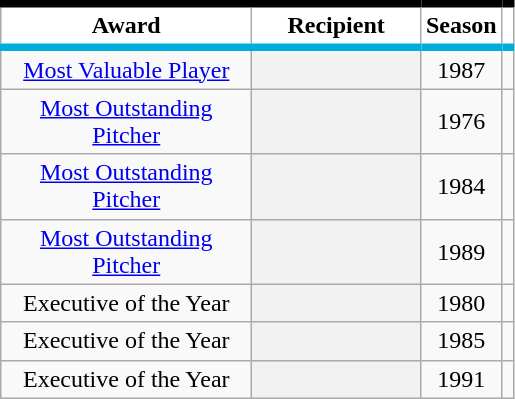<table class="wikitable sortable plainrowheaders" style="text-align:center">
<tr>
<th scope="col" style="background-color:#ffffff; border-top:#000 5px solid; border-bottom:#00aedb 5px solid; color:#000000" width="160px">Award</th>
<th scope="col" style="background-color:#ffffff; border-top:#000 5px solid; border-bottom:#00aedb 5px solid; color:#000000" width="105px">Recipient</th>
<th scope="col" style="background-color:#ffffff; border-top:#000 5px solid; border-bottom:#00aedb 5px solid; color:#000000">Season</th>
<th class="unsortable" scope="col" style="background-color:#ffffff; border-top:#000 5px solid; border-bottom:#00aedb 5px solid; color:#000000"></th>
</tr>
<tr>
<td><a href='#'>Most Valuable Player</a></td>
<th scope="row" style="text-align:center"></th>
<td>1987</td>
<td></td>
</tr>
<tr>
<td><a href='#'>Most Outstanding Pitcher</a></td>
<th scope="row" style="text-align:center"></th>
<td>1976</td>
<td></td>
</tr>
<tr>
<td><a href='#'>Most Outstanding Pitcher</a></td>
<th scope="row" style="text-align:center"></th>
<td>1984</td>
<td></td>
</tr>
<tr>
<td><a href='#'>Most Outstanding Pitcher</a></td>
<th scope="row" style="text-align:center"></th>
<td>1989</td>
<td></td>
</tr>
<tr>
<td>Executive of the Year</td>
<th scope="row" style="text-align:center"></th>
<td>1980</td>
<td></td>
</tr>
<tr>
<td>Executive of the Year</td>
<th scope="row" style="text-align:center"></th>
<td>1985</td>
<td></td>
</tr>
<tr>
<td>Executive of the Year</td>
<th scope="row" style="text-align:center"></th>
<td>1991</td>
<td></td>
</tr>
</table>
